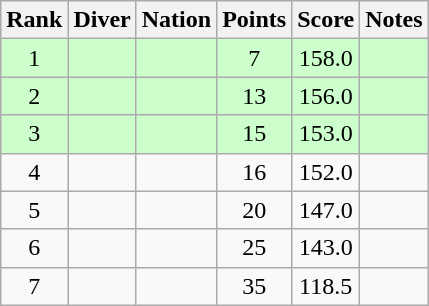<table class="wikitable sortable" style="text-align:center">
<tr>
<th>Rank</th>
<th>Diver</th>
<th>Nation</th>
<th>Points</th>
<th>Score</th>
<th>Notes</th>
</tr>
<tr style="background:#cfc;">
<td>1</td>
<td align=left></td>
<td align=left></td>
<td>7</td>
<td>158.0</td>
<td></td>
</tr>
<tr style="background:#cfc;">
<td>2</td>
<td align=left></td>
<td align=left></td>
<td>13</td>
<td>156.0</td>
<td></td>
</tr>
<tr style="background:#cfc;">
<td>3</td>
<td align=left></td>
<td align=left></td>
<td>15</td>
<td>153.0</td>
<td></td>
</tr>
<tr>
<td>4</td>
<td align=left></td>
<td align=left></td>
<td>16</td>
<td>152.0</td>
<td></td>
</tr>
<tr>
<td>5</td>
<td align=left></td>
<td align=left></td>
<td>20</td>
<td>147.0</td>
<td></td>
</tr>
<tr>
<td>6</td>
<td align=left></td>
<td align=left></td>
<td>25</td>
<td>143.0</td>
<td></td>
</tr>
<tr>
<td>7</td>
<td align=left></td>
<td align=left></td>
<td>35</td>
<td>118.5</td>
<td></td>
</tr>
</table>
